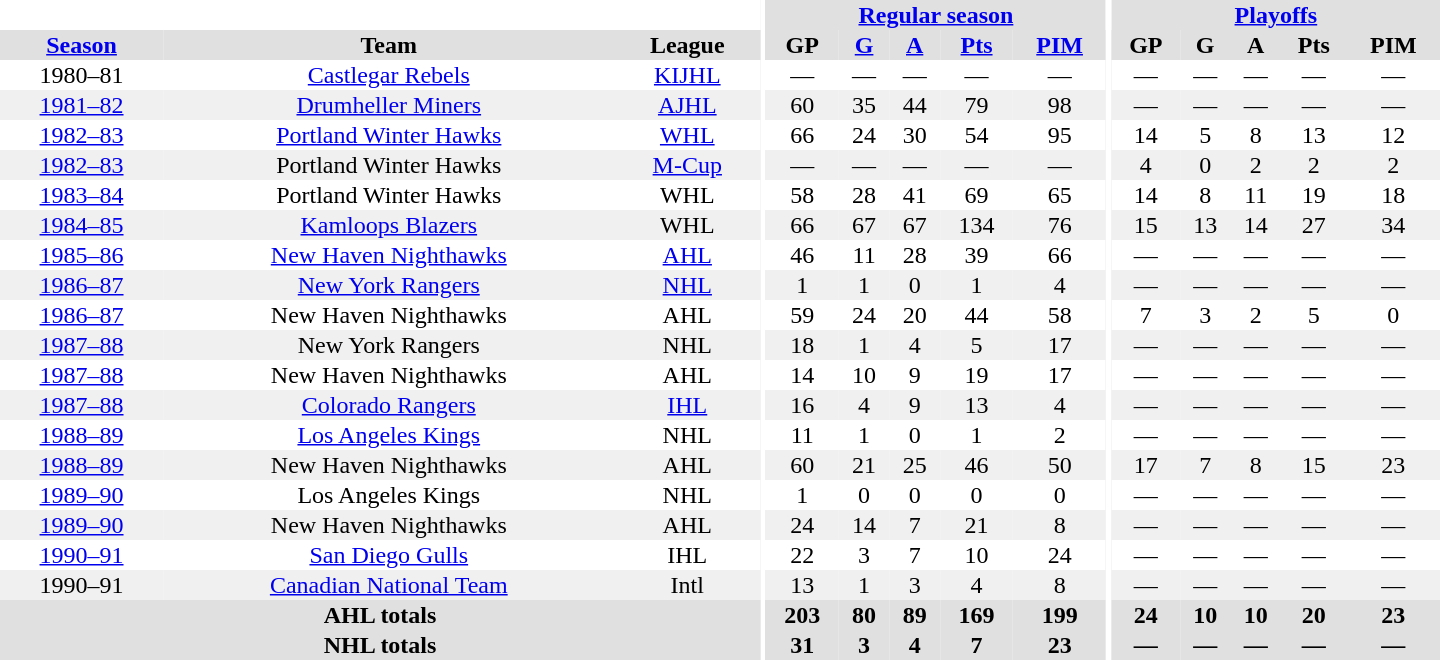<table border="0" cellpadding="1" cellspacing="0" style="text-align:center; width:60em">
<tr bgcolor="#e0e0e0">
<th colspan="3" bgcolor="#ffffff"></th>
<th rowspan="100" bgcolor="#ffffff"></th>
<th colspan="5"><a href='#'>Regular season</a></th>
<th rowspan="100" bgcolor="#ffffff"></th>
<th colspan="5"><a href='#'>Playoffs</a></th>
</tr>
<tr bgcolor="#e0e0e0">
<th><a href='#'>Season</a></th>
<th>Team</th>
<th>League</th>
<th>GP</th>
<th><a href='#'>G</a></th>
<th><a href='#'>A</a></th>
<th><a href='#'>Pts</a></th>
<th><a href='#'>PIM</a></th>
<th>GP</th>
<th>G</th>
<th>A</th>
<th>Pts</th>
<th>PIM</th>
</tr>
<tr>
<td>1980–81</td>
<td><a href='#'>Castlegar Rebels</a></td>
<td><a href='#'>KIJHL</a></td>
<td>—</td>
<td>—</td>
<td>—</td>
<td>—</td>
<td>—</td>
<td>—</td>
<td>—</td>
<td>—</td>
<td>—</td>
<td>—</td>
</tr>
<tr bgcolor="#f0f0f0">
<td><a href='#'>1981–82</a></td>
<td><a href='#'>Drumheller Miners</a></td>
<td><a href='#'>AJHL</a></td>
<td>60</td>
<td>35</td>
<td>44</td>
<td>79</td>
<td>98</td>
<td>—</td>
<td>—</td>
<td>—</td>
<td>—</td>
<td>—</td>
</tr>
<tr>
<td><a href='#'>1982–83</a></td>
<td><a href='#'>Portland Winter Hawks</a></td>
<td><a href='#'>WHL</a></td>
<td>66</td>
<td>24</td>
<td>30</td>
<td>54</td>
<td>95</td>
<td>14</td>
<td>5</td>
<td>8</td>
<td>13</td>
<td>12</td>
</tr>
<tr bgcolor="#f0f0f0">
<td><a href='#'>1982–83</a></td>
<td>Portland Winter Hawks</td>
<td><a href='#'>M-Cup</a></td>
<td>—</td>
<td>—</td>
<td>—</td>
<td>—</td>
<td>—</td>
<td>4</td>
<td>0</td>
<td>2</td>
<td>2</td>
<td>2</td>
</tr>
<tr>
<td><a href='#'>1983–84</a></td>
<td>Portland Winter Hawks</td>
<td>WHL</td>
<td>58</td>
<td>28</td>
<td>41</td>
<td>69</td>
<td>65</td>
<td>14</td>
<td>8</td>
<td>11</td>
<td>19</td>
<td>18</td>
</tr>
<tr bgcolor="#f0f0f0">
<td><a href='#'>1984–85</a></td>
<td><a href='#'>Kamloops Blazers</a></td>
<td>WHL</td>
<td>66</td>
<td>67</td>
<td>67</td>
<td>134</td>
<td>76</td>
<td>15</td>
<td>13</td>
<td>14</td>
<td>27</td>
<td>34</td>
</tr>
<tr>
<td><a href='#'>1985–86</a></td>
<td><a href='#'>New Haven Nighthawks</a></td>
<td><a href='#'>AHL</a></td>
<td>46</td>
<td>11</td>
<td>28</td>
<td>39</td>
<td>66</td>
<td>—</td>
<td>—</td>
<td>—</td>
<td>—</td>
<td>—</td>
</tr>
<tr bgcolor="#f0f0f0">
<td><a href='#'>1986–87</a></td>
<td><a href='#'>New York Rangers</a></td>
<td><a href='#'>NHL</a></td>
<td>1</td>
<td>1</td>
<td>0</td>
<td>1</td>
<td>4</td>
<td>—</td>
<td>—</td>
<td>—</td>
<td>—</td>
<td>—</td>
</tr>
<tr>
<td><a href='#'>1986–87</a></td>
<td>New Haven Nighthawks</td>
<td>AHL</td>
<td>59</td>
<td>24</td>
<td>20</td>
<td>44</td>
<td>58</td>
<td>7</td>
<td>3</td>
<td>2</td>
<td>5</td>
<td>0</td>
</tr>
<tr bgcolor="#f0f0f0">
<td><a href='#'>1987–88</a></td>
<td>New York Rangers</td>
<td>NHL</td>
<td>18</td>
<td>1</td>
<td>4</td>
<td>5</td>
<td>17</td>
<td>—</td>
<td>—</td>
<td>—</td>
<td>—</td>
<td>—</td>
</tr>
<tr>
<td><a href='#'>1987–88</a></td>
<td>New Haven Nighthawks</td>
<td>AHL</td>
<td>14</td>
<td>10</td>
<td>9</td>
<td>19</td>
<td>17</td>
<td>—</td>
<td>—</td>
<td>—</td>
<td>—</td>
<td>—</td>
</tr>
<tr bgcolor="#f0f0f0">
<td><a href='#'>1987–88</a></td>
<td><a href='#'>Colorado Rangers</a></td>
<td><a href='#'>IHL</a></td>
<td>16</td>
<td>4</td>
<td>9</td>
<td>13</td>
<td>4</td>
<td>—</td>
<td>—</td>
<td>—</td>
<td>—</td>
<td>—</td>
</tr>
<tr>
<td><a href='#'>1988–89</a></td>
<td><a href='#'>Los Angeles Kings</a></td>
<td>NHL</td>
<td>11</td>
<td>1</td>
<td>0</td>
<td>1</td>
<td>2</td>
<td>—</td>
<td>—</td>
<td>—</td>
<td>—</td>
<td>—</td>
</tr>
<tr bgcolor="#f0f0f0">
<td><a href='#'>1988–89</a></td>
<td>New Haven Nighthawks</td>
<td>AHL</td>
<td>60</td>
<td>21</td>
<td>25</td>
<td>46</td>
<td>50</td>
<td>17</td>
<td>7</td>
<td>8</td>
<td>15</td>
<td>23</td>
</tr>
<tr>
<td><a href='#'>1989–90</a></td>
<td>Los Angeles Kings</td>
<td>NHL</td>
<td>1</td>
<td>0</td>
<td>0</td>
<td>0</td>
<td>0</td>
<td>—</td>
<td>—</td>
<td>—</td>
<td>—</td>
<td>—</td>
</tr>
<tr bgcolor="#f0f0f0">
<td><a href='#'>1989–90</a></td>
<td>New Haven Nighthawks</td>
<td>AHL</td>
<td>24</td>
<td>14</td>
<td>7</td>
<td>21</td>
<td>8</td>
<td>—</td>
<td>—</td>
<td>—</td>
<td>—</td>
<td>—</td>
</tr>
<tr>
<td><a href='#'>1990–91</a></td>
<td><a href='#'>San Diego Gulls</a></td>
<td>IHL</td>
<td>22</td>
<td>3</td>
<td>7</td>
<td>10</td>
<td>24</td>
<td>—</td>
<td>—</td>
<td>—</td>
<td>—</td>
<td>—</td>
</tr>
<tr bgcolor="#f0f0f0">
<td>1990–91</td>
<td><a href='#'>Canadian National Team</a></td>
<td>Intl</td>
<td>13</td>
<td>1</td>
<td>3</td>
<td>4</td>
<td>8</td>
<td>—</td>
<td>—</td>
<td>—</td>
<td>—</td>
<td>—</td>
</tr>
<tr bgcolor="#e0e0e0">
<th colspan="3">AHL totals</th>
<th>203</th>
<th>80</th>
<th>89</th>
<th>169</th>
<th>199</th>
<th>24</th>
<th>10</th>
<th>10</th>
<th>20</th>
<th>23</th>
</tr>
<tr bgcolor="#e0e0e0">
<th colspan="3">NHL totals</th>
<th>31</th>
<th>3</th>
<th>4</th>
<th>7</th>
<th>23</th>
<th>—</th>
<th>—</th>
<th>—</th>
<th>—</th>
<th>—</th>
</tr>
</table>
